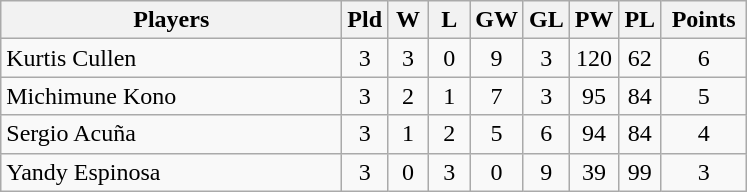<table class=wikitable style="text-align:center">
<tr>
<th width=220>Players</th>
<th width=20>Pld</th>
<th width=20>W</th>
<th width=20>L</th>
<th width=20>GW</th>
<th width=20>GL</th>
<th width=20>PW</th>
<th width=20>PL</th>
<th width=50>Points</th>
</tr>
<tr>
<td align=left> Kurtis Cullen</td>
<td>3</td>
<td>3</td>
<td>0</td>
<td>9</td>
<td>3</td>
<td>120</td>
<td>62</td>
<td>6</td>
</tr>
<tr>
<td align=left> Michimune Kono</td>
<td>3</td>
<td>2</td>
<td>1</td>
<td>7</td>
<td>3</td>
<td>95</td>
<td>84</td>
<td>5</td>
</tr>
<tr>
<td align=left> Sergio Acuña</td>
<td>3</td>
<td>1</td>
<td>2</td>
<td>5</td>
<td>6</td>
<td>94</td>
<td>84</td>
<td>4</td>
</tr>
<tr>
<td align=left> Yandy Espinosa</td>
<td>3</td>
<td>0</td>
<td>3</td>
<td>0</td>
<td>9</td>
<td>39</td>
<td>99</td>
<td>3</td>
</tr>
</table>
